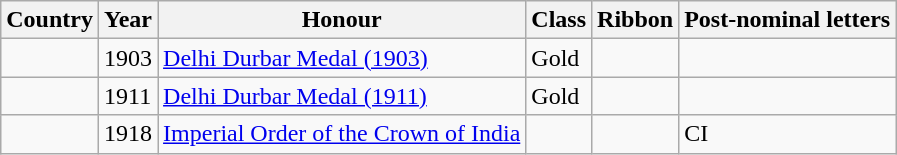<table class="wikitable">
<tr>
<th>Country</th>
<th>Year</th>
<th>Honour</th>
<th>Class</th>
<th><strong>Ribbon</strong></th>
<th>Post-nominal letters</th>
</tr>
<tr>
<td></td>
<td>1903</td>
<td><a href='#'>Delhi Durbar Medal (1903)</a></td>
<td>Gold</td>
<td></td>
<td></td>
</tr>
<tr>
<td></td>
<td>1911</td>
<td><a href='#'>Delhi Durbar Medal (1911)</a></td>
<td>Gold</td>
<td></td>
<td></td>
</tr>
<tr>
<td></td>
<td>1918</td>
<td><a href='#'>Imperial Order of the Crown of India</a></td>
<td></td>
<td></td>
<td>CI</td>
</tr>
</table>
